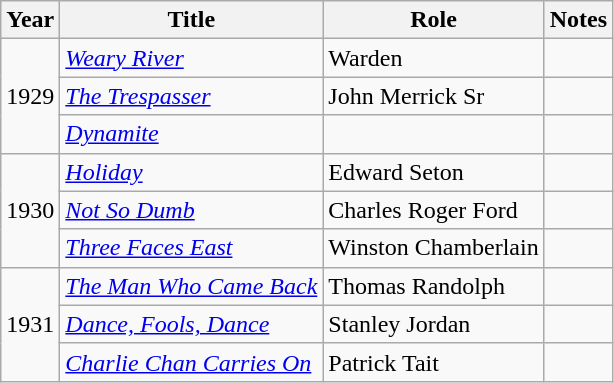<table class="wikitable sortable">
<tr>
<th>Year</th>
<th>Title</th>
<th>Role</th>
<th class="unsortable">Notes</th>
</tr>
<tr>
<td rowspan=3>1929</td>
<td><em><a href='#'>Weary River</a></em></td>
<td>Warden</td>
<td></td>
</tr>
<tr>
<td><em><a href='#'>The Trespasser</a></em></td>
<td>John Merrick Sr</td>
<td></td>
</tr>
<tr>
<td><em><a href='#'>Dynamite</a></em></td>
<td></td>
<td></td>
</tr>
<tr>
<td rowspan=3>1930</td>
<td><em><a href='#'>Holiday</a></em></td>
<td>Edward Seton</td>
<td></td>
</tr>
<tr>
<td><em><a href='#'>Not So Dumb</a></em></td>
<td>Charles Roger Ford</td>
<td></td>
</tr>
<tr>
<td><em><a href='#'>Three Faces East</a></em></td>
<td>Winston Chamberlain</td>
<td></td>
</tr>
<tr>
<td rowspan=3>1931</td>
<td><em><a href='#'>The Man Who Came Back</a></em></td>
<td>Thomas Randolph</td>
<td></td>
</tr>
<tr>
<td><em><a href='#'>Dance, Fools, Dance</a></em></td>
<td>Stanley Jordan</td>
<td></td>
</tr>
<tr>
<td><em><a href='#'>Charlie Chan Carries On</a></em></td>
<td>Patrick Tait</td>
<td></td>
</tr>
</table>
